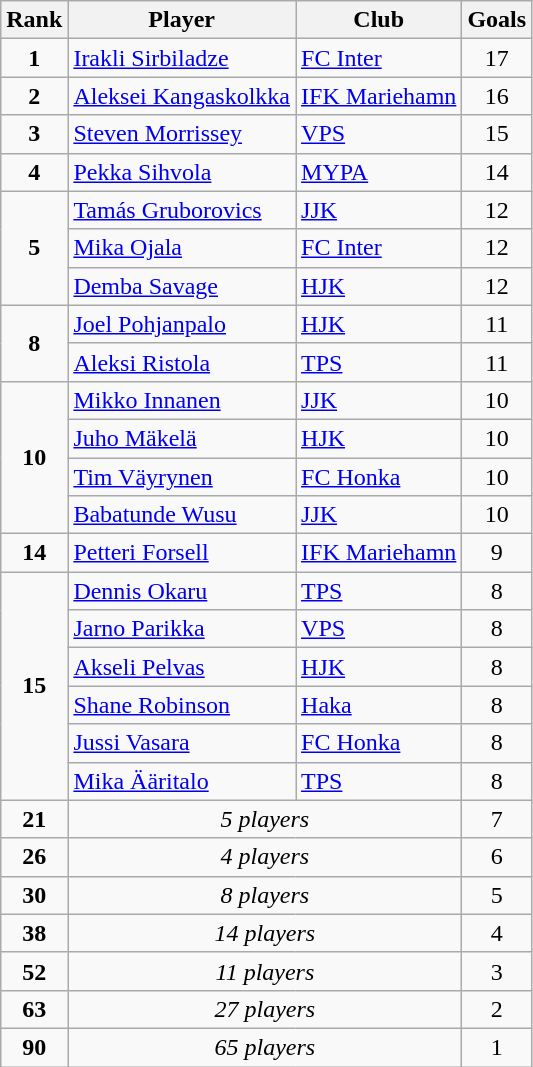<table class="wikitable" style="text-align:center">
<tr>
<th>Rank</th>
<th>Player</th>
<th>Club</th>
<th>Goals</th>
</tr>
<tr>
<td rowspan="1"><strong>1</strong></td>
<td align="left"> <a href='#'>Irakli Sirbiladze</a></td>
<td align="left"><a href='#'>FC Inter</a></td>
<td>17</td>
</tr>
<tr>
<td rowspan="1"><strong>2</strong></td>
<td align="left"> <a href='#'>Aleksei Kangaskolkka</a></td>
<td align="left"><a href='#'>IFK Mariehamn</a></td>
<td>16</td>
</tr>
<tr>
<td rowspan="1"><strong>3</strong></td>
<td align="left"> <a href='#'>Steven Morrissey</a></td>
<td align="left"><a href='#'>VPS</a></td>
<td>15</td>
</tr>
<tr>
<td rowspan="1"><strong>4</strong></td>
<td align="left"> <a href='#'>Pekka Sihvola</a></td>
<td align="left"><a href='#'>MYPA</a></td>
<td>14</td>
</tr>
<tr>
<td rowspan="3"><strong>5</strong></td>
<td align="left"> <a href='#'>Tamás Gruborovics</a></td>
<td align="left"><a href='#'>JJK</a></td>
<td>12</td>
</tr>
<tr>
<td align="left"> <a href='#'>Mika Ojala</a></td>
<td align="left"><a href='#'>FC Inter</a></td>
<td>12</td>
</tr>
<tr>
<td align="left"> <a href='#'>Demba Savage</a></td>
<td align="left"><a href='#'>HJK</a></td>
<td>12</td>
</tr>
<tr>
<td rowspan="2"><strong>8</strong></td>
<td align="left"> <a href='#'>Joel Pohjanpalo</a></td>
<td align="left"><a href='#'>HJK</a></td>
<td>11</td>
</tr>
<tr>
<td align="left"> <a href='#'>Aleksi Ristola</a></td>
<td align="left"><a href='#'>TPS</a></td>
<td>11</td>
</tr>
<tr>
<td rowspan="4"><strong>10</strong></td>
<td align="left"> <a href='#'>Mikko Innanen</a></td>
<td align="left"><a href='#'>JJK</a></td>
<td>10</td>
</tr>
<tr>
<td align="left"> <a href='#'>Juho Mäkelä</a></td>
<td align="left"><a href='#'>HJK</a></td>
<td>10</td>
</tr>
<tr>
<td align="left"> <a href='#'>Tim Väyrynen</a></td>
<td align="left"><a href='#'>FC Honka</a></td>
<td>10</td>
</tr>
<tr>
<td align="left"> <a href='#'>Babatunde Wusu</a></td>
<td align="left"><a href='#'>JJK</a></td>
<td>10</td>
</tr>
<tr>
<td rowspan="1"><strong>14</strong></td>
<td align="left"> <a href='#'>Petteri Forsell</a></td>
<td align="left"><a href='#'>IFK Mariehamn</a></td>
<td>9</td>
</tr>
<tr>
<td rowspan="6"><strong>15</strong></td>
<td align="left"> <a href='#'>Dennis Okaru</a></td>
<td align="left"><a href='#'>TPS</a></td>
<td>8</td>
</tr>
<tr>
<td align="left"> <a href='#'>Jarno Parikka</a></td>
<td align="left"><a href='#'>VPS</a></td>
<td>8</td>
</tr>
<tr>
<td align="left"> <a href='#'>Akseli Pelvas</a></td>
<td align="left"><a href='#'>HJK</a></td>
<td>8</td>
</tr>
<tr>
<td align="left"> <a href='#'>Shane Robinson</a></td>
<td align="left"><a href='#'>Haka</a></td>
<td>8</td>
</tr>
<tr>
<td align="left"> <a href='#'>Jussi Vasara</a></td>
<td align="left"><a href='#'>FC Honka</a></td>
<td>8</td>
</tr>
<tr>
<td align="left"> <a href='#'>Mika Ääritalo</a></td>
<td align="left"><a href='#'>TPS</a></td>
<td>8</td>
</tr>
<tr>
<td rowspan=1 align="center"><strong>21</strong></td>
<td colspan=2 align="center"><em>5 players</em></td>
<td rowspan=1 align="center">7</td>
</tr>
<tr>
<td rowspan=1 align="center"><strong>26</strong></td>
<td colspan=2 align="center"><em>4 players</em></td>
<td rowspan=1 align="center">6</td>
</tr>
<tr>
<td rowspan=1 align="center"><strong>30</strong></td>
<td colspan=2 align="center"><em>8 players</em></td>
<td rowspan=1 align="center">5</td>
</tr>
<tr>
<td rowspan=1 align="center"><strong>38</strong></td>
<td colspan=2 align="center"><em>14 players</em></td>
<td rowspan=1 align="center">4</td>
</tr>
<tr>
<td rowspan=1 align="center"><strong>52</strong></td>
<td colspan=2 align="center"><em>11 players</em></td>
<td rowspan=1 align="center">3</td>
</tr>
<tr>
<td rowspan=1 align="center"><strong>63</strong></td>
<td colspan=2 align="center"><em>27 players</em></td>
<td rowspan=1 align="center">2</td>
</tr>
<tr>
<td rowspan=1 align="center"><strong>90</strong></td>
<td colspan=2 align="center"><em>65 players</em></td>
<td rowspan=1 align="center">1</td>
</tr>
</table>
